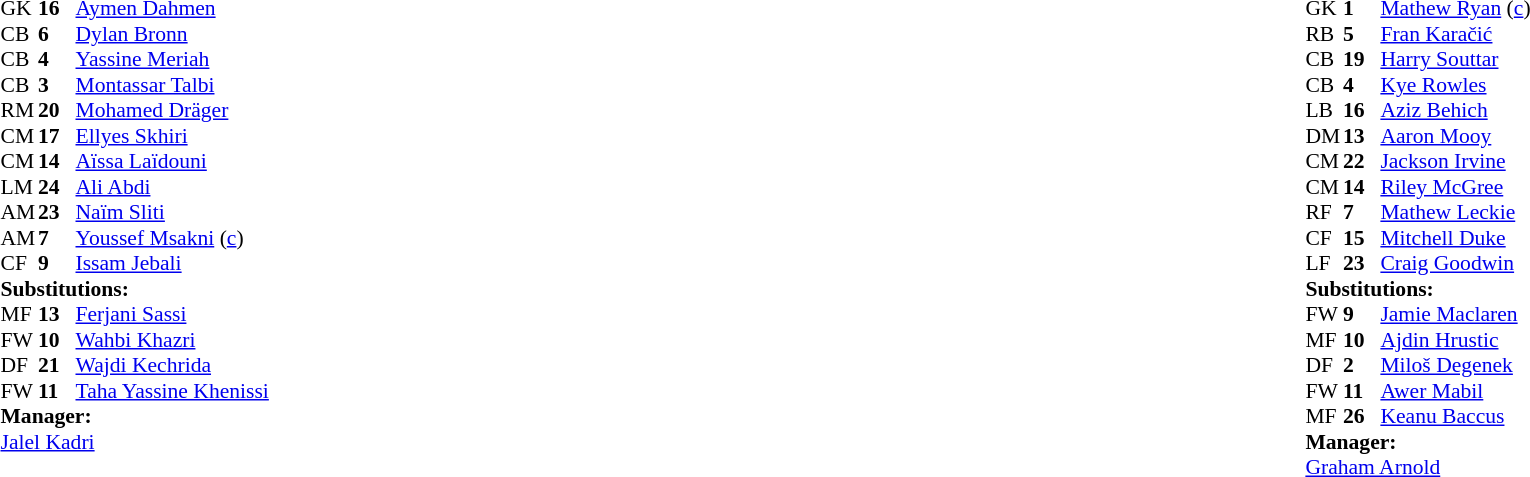<table width="100%">
<tr>
<td valign="top" width="40%"><br><table style="font-size:90%" cellspacing="0" cellpadding="0">
<tr>
<th width=25></th>
<th width=25></th>
</tr>
<tr>
<td>GK</td>
<td><strong>16</strong></td>
<td><a href='#'>Aymen Dahmen</a></td>
</tr>
<tr>
<td>CB</td>
<td><strong>6</strong></td>
<td><a href='#'>Dylan Bronn</a></td>
<td></td>
<td></td>
</tr>
<tr>
<td>CB</td>
<td><strong>4</strong></td>
<td><a href='#'>Yassine Meriah</a></td>
</tr>
<tr>
<td>CB</td>
<td><strong>3</strong></td>
<td><a href='#'>Montassar Talbi</a></td>
</tr>
<tr>
<td>RM</td>
<td><strong>20</strong></td>
<td><a href='#'>Mohamed Dräger</a></td>
<td></td>
<td></td>
</tr>
<tr>
<td>CM</td>
<td><strong>17</strong></td>
<td><a href='#'>Ellyes Skhiri</a></td>
</tr>
<tr>
<td>CM</td>
<td><strong>14</strong></td>
<td><a href='#'>Aïssa Laïdouni</a></td>
<td></td>
<td></td>
</tr>
<tr>
<td>LM</td>
<td><strong>24</strong></td>
<td><a href='#'>Ali Abdi</a></td>
<td></td>
</tr>
<tr>
<td>AM</td>
<td><strong>23</strong></td>
<td><a href='#'>Naïm Sliti</a></td>
</tr>
<tr>
<td>AM</td>
<td><strong>7</strong></td>
<td><a href='#'>Youssef Msakni</a> (<a href='#'>c</a>)</td>
</tr>
<tr>
<td>CF</td>
<td><strong>9</strong></td>
<td><a href='#'>Issam Jebali</a></td>
<td></td>
<td></td>
</tr>
<tr>
<td colspan=3><strong>Substitutions:</strong></td>
</tr>
<tr>
<td>MF</td>
<td><strong>13</strong></td>
<td><a href='#'>Ferjani Sassi</a></td>
<td></td>
<td></td>
</tr>
<tr>
<td>FW</td>
<td><strong>10</strong></td>
<td><a href='#'>Wahbi Khazri</a></td>
<td></td>
<td></td>
</tr>
<tr>
<td>DF</td>
<td><strong>21</strong></td>
<td><a href='#'>Wajdi Kechrida</a></td>
<td></td>
<td></td>
</tr>
<tr>
<td>FW</td>
<td><strong>11</strong></td>
<td><a href='#'>Taha Yassine Khenissi</a></td>
<td></td>
<td></td>
</tr>
<tr>
<td colspan=3><strong>Manager:</strong></td>
</tr>
<tr>
<td colspan=3><a href='#'>Jalel Kadri</a></td>
</tr>
</table>
</td>
<td valign="top"></td>
<td valign="top" width="50%"><br><table style="font-size:90%; margin:auto" cellspacing="0" cellpadding="0">
<tr>
<th width=25></th>
<th width=25></th>
</tr>
<tr>
<td>GK</td>
<td><strong>1</strong></td>
<td><a href='#'>Mathew Ryan</a> (<a href='#'>c</a>)</td>
</tr>
<tr>
<td>RB</td>
<td><strong>5</strong></td>
<td><a href='#'>Fran Karačić</a></td>
<td></td>
<td></td>
</tr>
<tr>
<td>CB</td>
<td><strong>19</strong></td>
<td><a href='#'>Harry Souttar</a></td>
</tr>
<tr>
<td>CB</td>
<td><strong>4</strong></td>
<td><a href='#'>Kye Rowles</a></td>
</tr>
<tr>
<td>LB</td>
<td><strong>16</strong></td>
<td><a href='#'>Aziz Behich</a></td>
</tr>
<tr>
<td>DM</td>
<td><strong>13</strong></td>
<td><a href='#'>Aaron Mooy</a></td>
</tr>
<tr>
<td>CM</td>
<td><strong>22</strong></td>
<td><a href='#'>Jackson Irvine</a></td>
</tr>
<tr>
<td>CM</td>
<td><strong>14</strong></td>
<td><a href='#'>Riley McGree</a></td>
<td></td>
<td></td>
</tr>
<tr>
<td>RF</td>
<td><strong>7</strong></td>
<td><a href='#'>Mathew Leckie</a></td>
<td></td>
<td></td>
</tr>
<tr>
<td>CF</td>
<td><strong>15</strong></td>
<td><a href='#'>Mitchell Duke</a></td>
<td></td>
<td></td>
</tr>
<tr>
<td>LF</td>
<td><strong>23</strong></td>
<td><a href='#'>Craig Goodwin</a></td>
<td></td>
<td></td>
</tr>
<tr>
<td colspan=3><strong>Substitutions:</strong></td>
</tr>
<tr>
<td>FW</td>
<td><strong>9</strong></td>
<td><a href='#'>Jamie Maclaren</a></td>
<td></td>
<td></td>
</tr>
<tr>
<td>MF</td>
<td><strong>10</strong></td>
<td><a href='#'>Ajdin Hrustic</a></td>
<td></td>
<td></td>
</tr>
<tr>
<td>DF</td>
<td><strong>2</strong></td>
<td><a href='#'>Miloš Degenek</a></td>
<td></td>
<td></td>
</tr>
<tr>
<td>FW</td>
<td><strong>11</strong></td>
<td><a href='#'>Awer Mabil</a></td>
<td></td>
<td></td>
</tr>
<tr>
<td>MF</td>
<td><strong>26</strong></td>
<td><a href='#'>Keanu Baccus</a></td>
<td></td>
<td></td>
</tr>
<tr>
<td colspan=3><strong>Manager:</strong></td>
</tr>
<tr>
<td colspan=3><a href='#'>Graham Arnold</a></td>
</tr>
</table>
</td>
</tr>
</table>
